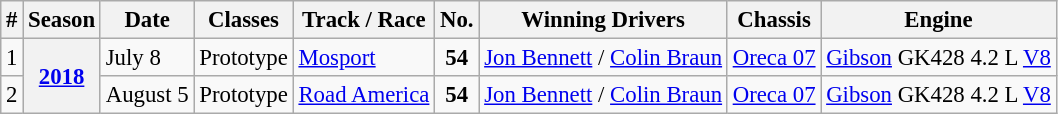<table class="wikitable" style="font-size:95%;">
<tr>
<th>#</th>
<th>Season</th>
<th>Date</th>
<th>Classes</th>
<th>Track / Race</th>
<th>No.</th>
<th>Winning Drivers</th>
<th>Chassis</th>
<th>Engine</th>
</tr>
<tr>
<td>1</td>
<th rowspan=2 align=center><a href='#'>2018</a></th>
<td>July 8</td>
<td>Prototype</td>
<td><a href='#'>Mosport</a></td>
<td align=center><strong>54</strong></td>
<td align=left> <a href='#'>Jon Bennett</a> /  <a href='#'>Colin Braun</a></td>
<td><a href='#'>Oreca 07</a></td>
<td><a href='#'>Gibson</a> GK428 4.2 L <a href='#'>V8</a></td>
</tr>
<tr>
<td>2</td>
<td>August 5</td>
<td>Prototype</td>
<td><a href='#'>Road America</a></td>
<td align=center><strong>54</strong></td>
<td align=left> <a href='#'>Jon Bennett</a> /  <a href='#'>Colin Braun</a></td>
<td><a href='#'>Oreca 07</a></td>
<td><a href='#'>Gibson</a> GK428 4.2 L <a href='#'>V8</a></td>
</tr>
</table>
